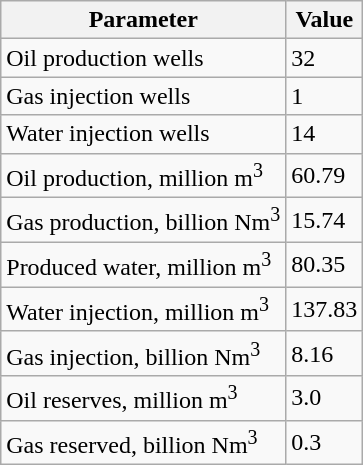<table class="wikitable">
<tr>
<th>Parameter</th>
<th>Value</th>
</tr>
<tr>
<td>Oil  production wells</td>
<td>32</td>
</tr>
<tr>
<td>Gas  injection wells</td>
<td>1</td>
</tr>
<tr>
<td>Water  injection wells</td>
<td>14</td>
</tr>
<tr>
<td>Oil  production, million m<sup>3</sup></td>
<td>60.79</td>
</tr>
<tr>
<td>Gas  production, billion Nm<sup>3</sup></td>
<td>15.74</td>
</tr>
<tr>
<td>Produced  water, million m<sup>3</sup></td>
<td>80.35</td>
</tr>
<tr>
<td>Water  injection, million m<sup>3</sup></td>
<td>137.83</td>
</tr>
<tr>
<td>Gas  injection, billion Nm<sup>3</sup></td>
<td>8.16</td>
</tr>
<tr>
<td>Oil  reserves, million m<sup>3</sup></td>
<td>3.0</td>
</tr>
<tr>
<td>Gas  reserved, billion Nm<sup>3</sup></td>
<td>0.3</td>
</tr>
</table>
